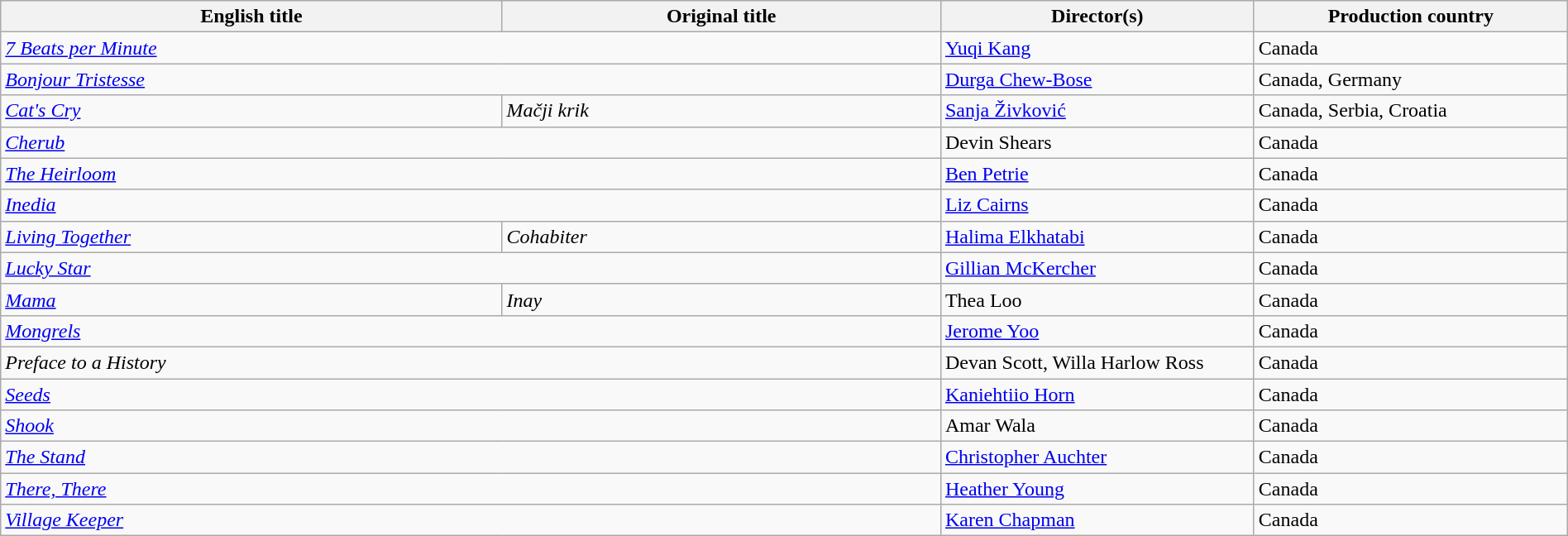<table class="sortable wikitable" width="100%" cellpadding="5">
<tr>
<th scope="col" width="32%">English title</th>
<th scope="col" width="28%">Original title</th>
<th scope="col" width="20%">Director(s)</th>
<th scope="col" width="20%">Production country</th>
</tr>
<tr>
<td colspan=2><em><a href='#'>7 Beats per Minute</a></em></td>
<td><a href='#'>Yuqi Kang</a></td>
<td>Canada</td>
</tr>
<tr>
<td colspan=2><em><a href='#'>Bonjour Tristesse</a></em></td>
<td><a href='#'>Durga Chew-Bose</a></td>
<td>Canada, Germany</td>
</tr>
<tr>
<td><em><a href='#'>Cat's Cry</a></em></td>
<td><em>Mačji krik</em></td>
<td><a href='#'>Sanja Živković</a></td>
<td>Canada, Serbia, Croatia</td>
</tr>
<tr>
<td colspan=2><em><a href='#'>Cherub</a></em></td>
<td>Devin Shears</td>
<td>Canada</td>
</tr>
<tr>
<td colspan=2><em><a href='#'>The Heirloom</a></em></td>
<td><a href='#'>Ben Petrie</a></td>
<td>Canada</td>
</tr>
<tr>
<td colspan=2><em><a href='#'>Inedia</a></em></td>
<td><a href='#'>Liz Cairns</a></td>
<td>Canada</td>
</tr>
<tr>
<td><em><a href='#'>Living Together</a></em></td>
<td><em>Cohabiter</em></td>
<td><a href='#'>Halima Elkhatabi</a></td>
<td>Canada</td>
</tr>
<tr>
<td colspan=2><em><a href='#'>Lucky Star</a></em></td>
<td><a href='#'>Gillian McKercher</a></td>
<td>Canada</td>
</tr>
<tr>
<td><em><a href='#'>Mama</a></em></td>
<td><em>Inay</em></td>
<td>Thea Loo</td>
<td>Canada</td>
</tr>
<tr>
<td colspan=2><em><a href='#'>Mongrels</a></em></td>
<td><a href='#'>Jerome Yoo</a></td>
<td>Canada</td>
</tr>
<tr>
<td colspan=2><em>Preface to a History</em></td>
<td>Devan Scott,  Willa Harlow Ross</td>
<td>Canada</td>
</tr>
<tr>
<td colspan=2><em><a href='#'>Seeds</a></em></td>
<td><a href='#'>Kaniehtiio Horn</a></td>
<td>Canada</td>
</tr>
<tr>
<td colspan=2><em><a href='#'>Shook</a></em></td>
<td>Amar Wala</td>
<td>Canada</td>
</tr>
<tr>
<td colspan=2><em><a href='#'>The Stand</a></em></td>
<td><a href='#'>Christopher Auchter</a></td>
<td>Canada</td>
</tr>
<tr>
<td colspan=2><em><a href='#'>There, There</a></em></td>
<td><a href='#'>Heather Young</a></td>
<td>Canada</td>
</tr>
<tr>
<td colspan=2><em><a href='#'>Village Keeper</a></em></td>
<td><a href='#'>Karen Chapman</a></td>
<td>Canada</td>
</tr>
</table>
